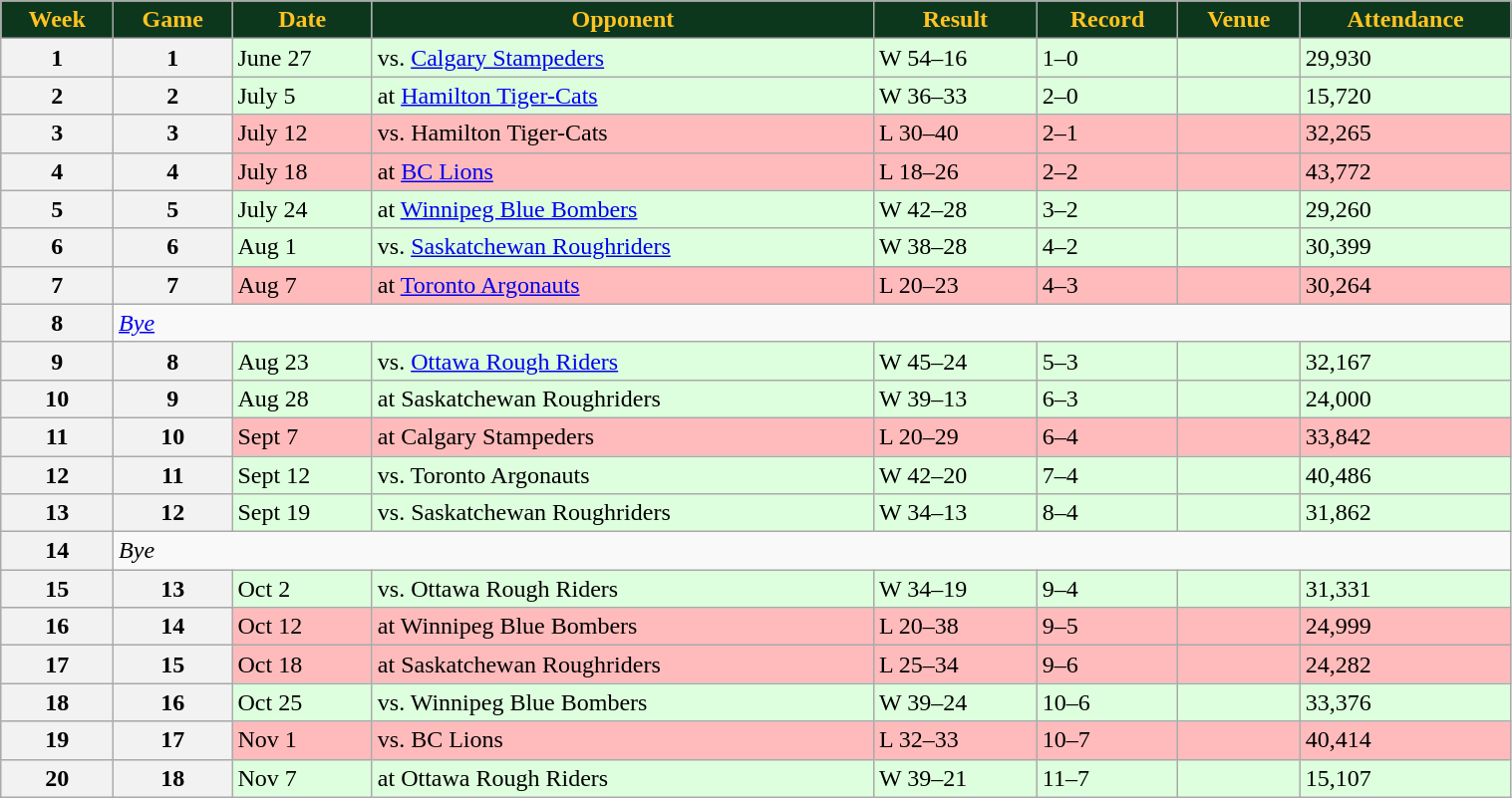<table class="wikitable" width="80%">
<tr align="center" style="background:#0C371D;color:#ffc322;">
<td><strong>Week</strong></td>
<td><strong>Game</strong></td>
<td><strong>Date</strong></td>
<td><strong>Opponent</strong></td>
<td><strong>Result</strong></td>
<td><strong>Record</strong></td>
<td><strong>Venue</strong></td>
<td><strong>Attendance</strong></td>
</tr>
<tr style="background:#ddffdd">
<th>1</th>
<th>1</th>
<td>June 27</td>
<td>vs. <a href='#'>Calgary Stampeders</a></td>
<td>W 54–16</td>
<td>1–0</td>
<td></td>
<td>29,930</td>
</tr>
<tr style="background:#ddffdd">
<th>2</th>
<th>2</th>
<td>July 5</td>
<td>at <a href='#'>Hamilton Tiger-Cats</a></td>
<td>W 36–33</td>
<td>2–0</td>
<td></td>
<td>15,720</td>
</tr>
<tr style="background:#ffbbbb">
<th>3</th>
<th>3</th>
<td>July 12</td>
<td>vs. Hamilton Tiger-Cats</td>
<td>L 30–40</td>
<td>2–1</td>
<td></td>
<td>32,265</td>
</tr>
<tr style="background:#ffbbbb">
<th>4</th>
<th>4</th>
<td>July 18</td>
<td>at <a href='#'>BC Lions</a></td>
<td>L 18–26</td>
<td>2–2</td>
<td></td>
<td>43,772</td>
</tr>
<tr style="background:#ddffdd">
<th>5</th>
<th>5</th>
<td>July 24</td>
<td>at <a href='#'>Winnipeg Blue Bombers</a></td>
<td>W 42–28</td>
<td>3–2</td>
<td></td>
<td>29,260</td>
</tr>
<tr style="background:#ddffdd">
<th>6</th>
<th>6</th>
<td>Aug 1</td>
<td>vs. <a href='#'>Saskatchewan Roughriders</a></td>
<td>W 38–28</td>
<td>4–2</td>
<td></td>
<td>30,399</td>
</tr>
<tr style="background:#ffbbbb">
<th>7</th>
<th>7</th>
<td>Aug 7</td>
<td>at <a href='#'>Toronto Argonauts</a></td>
<td>L 20–23</td>
<td>4–3</td>
<td></td>
<td>30,264</td>
</tr>
<tr>
<th>8</th>
<td colspan=7><em><a href='#'>Bye</a></em></td>
</tr>
<tr style="background:#ddffdd">
<th>9</th>
<th>8</th>
<td>Aug 23</td>
<td>vs. <a href='#'>Ottawa Rough Riders</a></td>
<td>W 45–24</td>
<td>5–3</td>
<td></td>
<td>32,167</td>
</tr>
<tr style="background:#ddffdd">
<th>10</th>
<th>9</th>
<td>Aug 28</td>
<td>at Saskatchewan Roughriders</td>
<td>W 39–13</td>
<td>6–3</td>
<td></td>
<td>24,000</td>
</tr>
<tr style="background:#ffbbbb">
<th>11</th>
<th>10</th>
<td>Sept 7</td>
<td>at Calgary Stampeders</td>
<td>L 20–29</td>
<td>6–4</td>
<td></td>
<td>33,842</td>
</tr>
<tr style="background:#ddffdd">
<th>12</th>
<th>11</th>
<td>Sept 12</td>
<td>vs. Toronto Argonauts</td>
<td>W 42–20</td>
<td>7–4</td>
<td></td>
<td>40,486</td>
</tr>
<tr style="background:#ddffdd">
<th>13</th>
<th>12</th>
<td>Sept 19</td>
<td>vs. Saskatchewan Roughriders</td>
<td>W 34–13</td>
<td>8–4</td>
<td></td>
<td>31,862</td>
</tr>
<tr>
<th>14</th>
<td colspan=7><em>Bye</em></td>
</tr>
<tr style="background:#ddffdd">
<th>15</th>
<th>13</th>
<td>Oct 2</td>
<td>vs. Ottawa Rough Riders</td>
<td>W 34–19</td>
<td>9–4</td>
<td></td>
<td>31,331</td>
</tr>
<tr style="background:#ffbbbb">
<th>16</th>
<th>14</th>
<td>Oct 12</td>
<td>at Winnipeg Blue Bombers</td>
<td>L 20–38</td>
<td>9–5</td>
<td></td>
<td>24,999</td>
</tr>
<tr style="background:#ffbbbb">
<th>17</th>
<th>15</th>
<td>Oct 18</td>
<td>at Saskatchewan Roughriders</td>
<td>L 25–34</td>
<td>9–6</td>
<td></td>
<td>24,282</td>
</tr>
<tr style="background:#ddffdd">
<th>18</th>
<th>16</th>
<td>Oct 25</td>
<td>vs. Winnipeg Blue Bombers</td>
<td>W 39–24</td>
<td>10–6</td>
<td></td>
<td>33,376</td>
</tr>
<tr style="background:#ffbbbb">
<th>19</th>
<th>17</th>
<td>Nov 1</td>
<td>vs. BC Lions</td>
<td>L 32–33</td>
<td>10–7</td>
<td></td>
<td>40,414</td>
</tr>
<tr style="background:#ddffdd">
<th>20</th>
<th>18</th>
<td>Nov 7</td>
<td>at Ottawa Rough Riders</td>
<td>W 39–21</td>
<td>11–7</td>
<td></td>
<td>15,107</td>
</tr>
</table>
